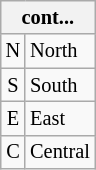<table class="wikitable" style="font-size:85%">
<tr>
<th colspan=2>cont...</th>
</tr>
<tr>
<td style="text-align: center;">N</td>
<td>North</td>
</tr>
<tr>
<td style="text-align: center;">S</td>
<td>South</td>
</tr>
<tr>
<td style="text-align: center;">E</td>
<td>East</td>
</tr>
<tr>
<td style="text-align: center;">C</td>
<td>Central</td>
</tr>
</table>
